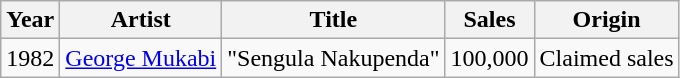<table class="wikitable">
<tr>
<th>Year</th>
<th>Artist</th>
<th>Title</th>
<th>Sales</th>
<th>Origin</th>
</tr>
<tr>
<td>1982</td>
<td><a href='#'>George Mukabi</a></td>
<td>"Sengula Nakupenda"</td>
<td>100,000</td>
<td>Claimed sales</td>
</tr>
</table>
